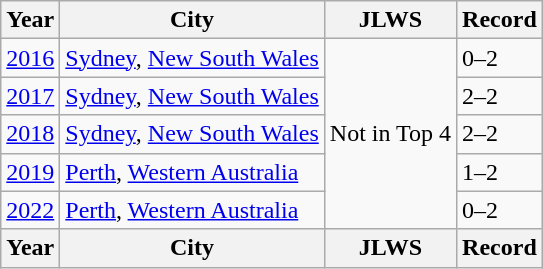<table class="wikitable">
<tr>
<th>Year</th>
<th>City</th>
<th>JLWS</th>
<th>Record</th>
</tr>
<tr>
<td><a href='#'>2016</a></td>
<td> <a href='#'>Sydney</a>, <a href='#'>New South Wales</a></td>
<td rowspan=5>Not in Top 4</td>
<td>0–2</td>
</tr>
<tr>
<td><a href='#'>2017</a></td>
<td> <a href='#'>Sydney</a>, <a href='#'>New South Wales</a></td>
<td>2–2</td>
</tr>
<tr>
<td><a href='#'>2018</a></td>
<td> <a href='#'>Sydney</a>, <a href='#'>New South Wales</a></td>
<td>2–2</td>
</tr>
<tr>
<td><a href='#'>2019</a></td>
<td> <a href='#'>Perth</a>, <a href='#'>Western Australia</a></td>
<td>1–2</td>
</tr>
<tr>
<td><a href='#'>2022</a></td>
<td> <a href='#'>Perth</a>, <a href='#'>Western Australia</a></td>
<td>0–2</td>
</tr>
<tr>
<th>Year</th>
<th>City</th>
<th>JLWS</th>
<th>Record</th>
</tr>
</table>
